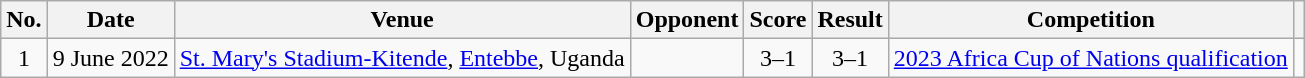<table class="wikitable">
<tr>
<th scope="col">No.</th>
<th scope="col">Date</th>
<th scope="col">Venue</th>
<th scope="col">Opponent</th>
<th scope="col">Score</th>
<th scope="col">Result</th>
<th scope="col">Competition</th>
<th scope="col"></th>
</tr>
<tr>
<td align="center">1</td>
<td>9 June 2022</td>
<td><a href='#'>St. Mary's Stadium-Kitende</a>, <a href='#'>Entebbe</a>, Uganda</td>
<td></td>
<td align="center">3–1</td>
<td align="center">3–1</td>
<td><a href='#'>2023 Africa Cup of Nations qualification</a></td>
<td align="center"></td>
</tr>
</table>
